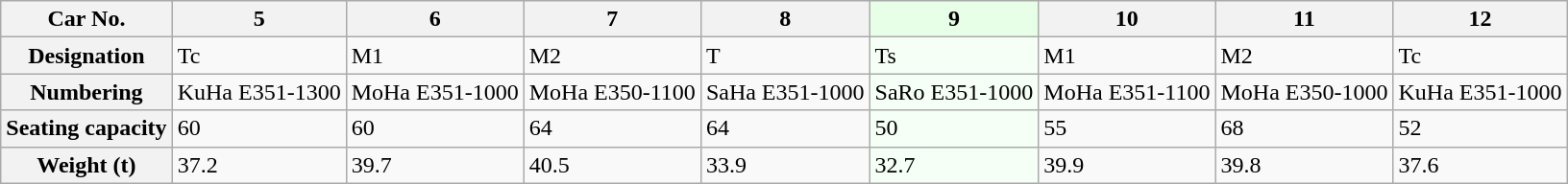<table class="wikitable">
<tr>
<th>Car No.</th>
<th>5</th>
<th>6</th>
<th>7</th>
<th>8</th>
<th style="background: #E6FFE6">9</th>
<th>10</th>
<th>11</th>
<th>12</th>
</tr>
<tr>
<th>Designation</th>
<td>Tc</td>
<td>M1</td>
<td>M2</td>
<td>T</td>
<td style="background: #F5FFF5">Ts</td>
<td>M1</td>
<td>M2</td>
<td>Tc</td>
</tr>
<tr>
<th>Numbering</th>
<td>KuHa E351-1300</td>
<td>MoHa E351-1000</td>
<td>MoHa E350-1100</td>
<td>SaHa E351-1000</td>
<td style="background: #F5FFF5">SaRo E351-1000</td>
<td>MoHa E351-1100</td>
<td>MoHa E350-1000</td>
<td>KuHa E351-1000</td>
</tr>
<tr>
<th>Seating capacity</th>
<td>60</td>
<td>60</td>
<td>64</td>
<td>64</td>
<td style="background: #F5FFF5">50</td>
<td>55</td>
<td>68</td>
<td>52</td>
</tr>
<tr>
<th>Weight (t)</th>
<td>37.2</td>
<td>39.7</td>
<td>40.5</td>
<td>33.9</td>
<td style="background: #F5FFF5">32.7</td>
<td>39.9</td>
<td>39.8</td>
<td>37.6</td>
</tr>
</table>
